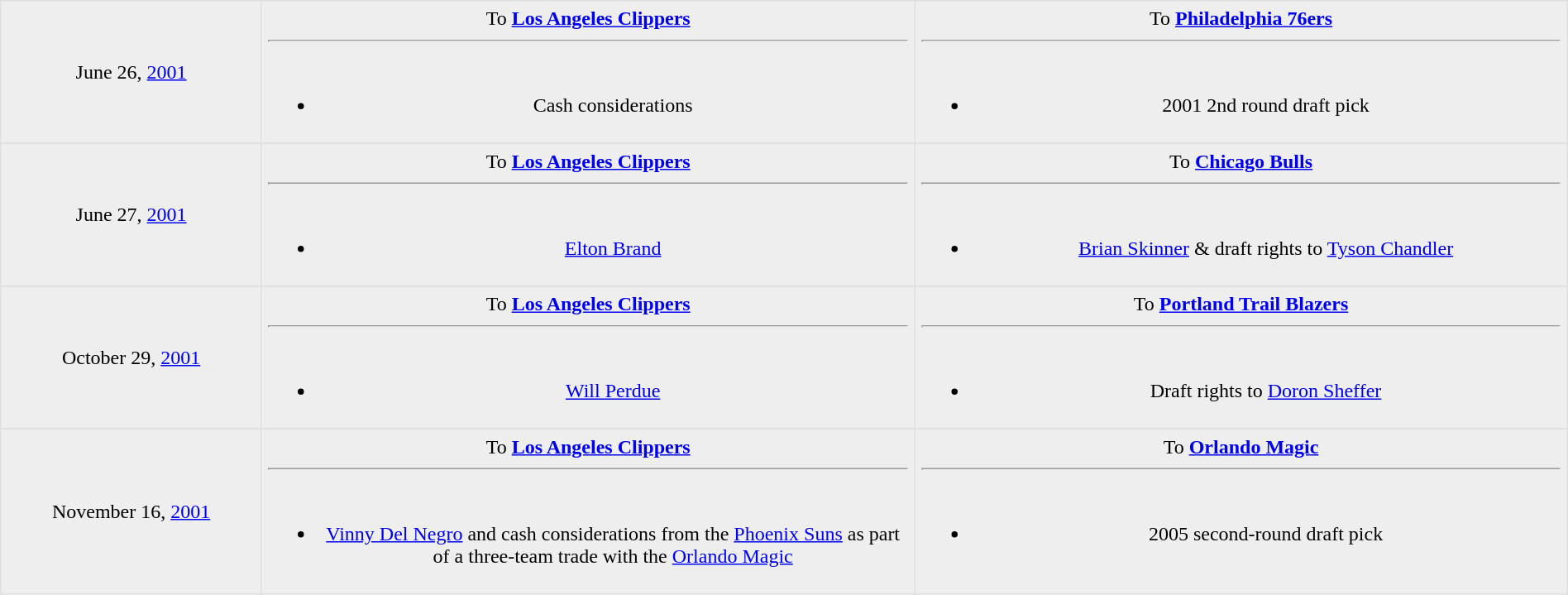<table border=1 style="border-collapse:collapse; text-align: center; width: 100%" bordercolor="#DFDFDF"  cellpadding="5">
<tr>
</tr>
<tr bgcolor="eeeeee">
<td style="width:12%">June 26, <a href='#'>2001</a></td>
<td style="width:30%" valign="top">To <strong><a href='#'>Los Angeles Clippers</a></strong><hr><br><ul><li>Cash considerations</li></ul></td>
<td style="width:30%" valign="top">To <strong><a href='#'>Philadelphia 76ers</a></strong><hr><br><ul><li>2001 2nd round draft pick</li></ul></td>
</tr>
<tr>
</tr>
<tr bgcolor="eeeeee">
<td style="width:12%">June 27, <a href='#'>2001</a></td>
<td style="width:30%" valign="top">To <strong><a href='#'>Los Angeles Clippers</a></strong><hr><br><ul><li><a href='#'>Elton Brand</a></li></ul></td>
<td style="width:30%" valign="top">To <strong><a href='#'>Chicago Bulls</a></strong><hr><br><ul><li><a href='#'>Brian Skinner</a> & draft rights to <a href='#'>Tyson Chandler</a></li></ul></td>
</tr>
<tr>
</tr>
<tr bgcolor="eeeeee">
<td style="width:12%">October 29, <a href='#'>2001</a></td>
<td style="width:30%" valign="top">To <strong><a href='#'>Los Angeles Clippers</a></strong><hr><br><ul><li><a href='#'>Will Perdue</a></li></ul></td>
<td style="width:30%" valign="top">To <strong><a href='#'>Portland Trail Blazers</a></strong><hr><br><ul><li>Draft rights to <a href='#'>Doron Sheffer</a></li></ul></td>
</tr>
<tr>
</tr>
<tr bgcolor="eeeeee">
<td style="width:12%">November 16, <a href='#'>2001</a></td>
<td style="width:30%" valign="top">To <strong><a href='#'>Los Angeles Clippers</a></strong><hr><br><ul><li><a href='#'>Vinny Del Negro</a> and cash considerations from the <a href='#'>Phoenix Suns</a> as part of a three-team trade with the <a href='#'>Orlando Magic</a></li></ul></td>
<td style="width:30%" valign="top">To <strong><a href='#'>Orlando Magic</a></strong><hr><br><ul><li>2005 second-round draft pick</li></ul></td>
</tr>
</table>
